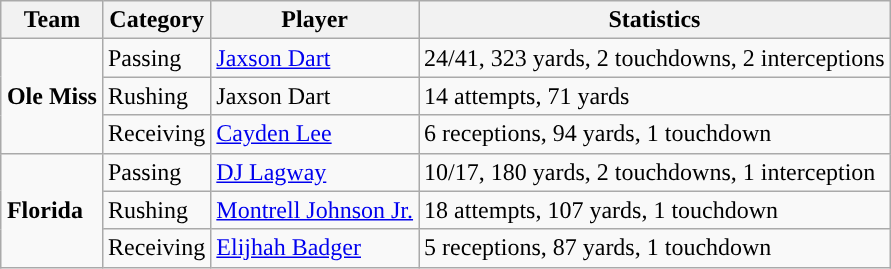<table class="wikitable" style="float: right;">
<tr>
<th>Team</th>
<th>Category</th>
<th>Player</th>
<th>Statistics</th>
</tr>
<tr>
<td rowspan=3><strong>Ole Miss</strong></td>
<td>Passing</td>
<td><a href='#'>Jaxson Dart</a></td>
<td>24/41, 323 yards, 2 touchdowns, 2 interceptions</td>
</tr>
<tr>
<td>Rushing</td>
<td>Jaxson Dart</td>
<td>14 attempts, 71 yards</td>
</tr>
<tr>
<td>Receiving</td>
<td><a href='#'>Cayden Lee</a></td>
<td>6 receptions, 94 yards, 1 touchdown</td>
</tr>
<tr>
<td rowspan=3><strong>Florida</strong></td>
<td>Passing</td>
<td><a href='#'>DJ Lagway</a></td>
<td>10/17, 180 yards, 2 touchdowns, 1 interception</td>
</tr>
<tr>
<td>Rushing</td>
<td><a href='#'>Montrell Johnson Jr.</a></td>
<td>18 attempts, 107 yards, 1 touchdown</td>
</tr>
<tr>
<td>Receiving</td>
<td><a href='#'>Elijhah Badger</a></td>
<td>5 receptions, 87 yards, 1 touchdown</td>
</tr>
</table>
